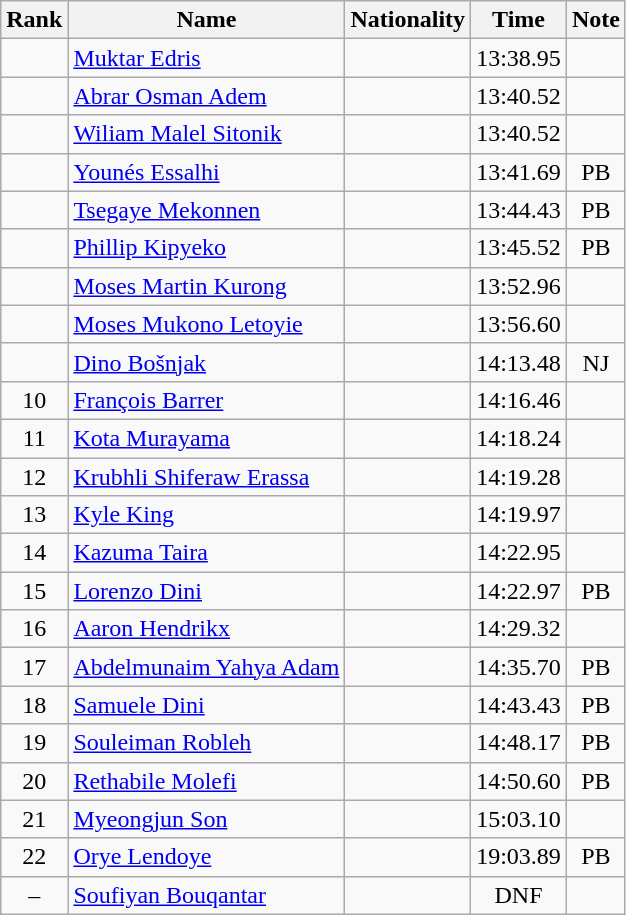<table class="wikitable sortable" style="text-align:center">
<tr>
<th>Rank</th>
<th>Name</th>
<th>Nationality</th>
<th>Time</th>
<th>Note</th>
</tr>
<tr>
<td></td>
<td align=left><a href='#'>Muktar Edris</a></td>
<td align=left></td>
<td>13:38.95</td>
<td></td>
</tr>
<tr>
<td></td>
<td align=left><a href='#'>Abrar Osman Adem</a></td>
<td align=left></td>
<td>13:40.52</td>
<td></td>
</tr>
<tr>
<td></td>
<td align=left><a href='#'>Wiliam Malel Sitonik</a></td>
<td align=left></td>
<td>13:40.52</td>
<td></td>
</tr>
<tr>
<td></td>
<td align=left><a href='#'>Younés Essalhi</a></td>
<td align=left></td>
<td>13:41.69</td>
<td>PB</td>
</tr>
<tr>
<td></td>
<td align=left><a href='#'>Tsegaye Mekonnen</a></td>
<td align=left></td>
<td>13:44.43</td>
<td>PB</td>
</tr>
<tr>
<td></td>
<td align=left><a href='#'>Phillip Kipyeko</a></td>
<td align=left></td>
<td>13:45.52</td>
<td>PB</td>
</tr>
<tr>
<td></td>
<td align=left><a href='#'>Moses Martin Kurong</a></td>
<td align=left></td>
<td>13:52.96</td>
<td></td>
</tr>
<tr>
<td></td>
<td align=left><a href='#'>Moses Mukono Letoyie</a></td>
<td align=left></td>
<td>13:56.60</td>
<td></td>
</tr>
<tr>
<td></td>
<td align=left><a href='#'>Dino Bošnjak</a></td>
<td align=left></td>
<td>14:13.48</td>
<td>NJ</td>
</tr>
<tr>
<td>10</td>
<td align=left><a href='#'>François Barrer</a></td>
<td align=left></td>
<td>14:16.46</td>
<td></td>
</tr>
<tr>
<td>11</td>
<td align=left><a href='#'>Kota Murayama</a></td>
<td align=left></td>
<td>14:18.24</td>
<td></td>
</tr>
<tr>
<td>12</td>
<td align=left><a href='#'>Krubhli Shiferaw Erassa</a></td>
<td align=left></td>
<td>14:19.28</td>
<td></td>
</tr>
<tr>
<td>13</td>
<td align=left><a href='#'>Kyle King</a></td>
<td align=left></td>
<td>14:19.97</td>
<td></td>
</tr>
<tr>
<td>14</td>
<td align=left><a href='#'>Kazuma Taira</a></td>
<td align=left></td>
<td>14:22.95</td>
<td></td>
</tr>
<tr>
<td>15</td>
<td align=left><a href='#'>Lorenzo Dini</a></td>
<td align=left></td>
<td>14:22.97</td>
<td>PB</td>
</tr>
<tr>
<td>16</td>
<td align=left><a href='#'>Aaron Hendrikx</a></td>
<td align=left></td>
<td>14:29.32</td>
<td></td>
</tr>
<tr>
<td>17</td>
<td align=left><a href='#'>Abdelmunaim Yahya Adam</a></td>
<td align=left></td>
<td>14:35.70</td>
<td>PB</td>
</tr>
<tr>
<td>18</td>
<td align=left><a href='#'>Samuele Dini</a></td>
<td align=left></td>
<td>14:43.43</td>
<td>PB</td>
</tr>
<tr>
<td>19</td>
<td align=left><a href='#'>Souleiman Robleh</a></td>
<td align=left></td>
<td>14:48.17</td>
<td>PB</td>
</tr>
<tr>
<td>20</td>
<td align=left><a href='#'>Rethabile Molefi</a></td>
<td align=left></td>
<td>14:50.60</td>
<td>PB</td>
</tr>
<tr>
<td>21</td>
<td align=left><a href='#'>Myeongjun Son</a></td>
<td align=left></td>
<td>15:03.10</td>
<td></td>
</tr>
<tr>
<td>22</td>
<td align=left><a href='#'>Orye Lendoye</a></td>
<td align=left></td>
<td>19:03.89</td>
<td>PB</td>
</tr>
<tr>
<td>–</td>
<td align=left><a href='#'>Soufiyan Bouqantar</a></td>
<td align=left></td>
<td>DNF</td>
<td></td>
</tr>
</table>
